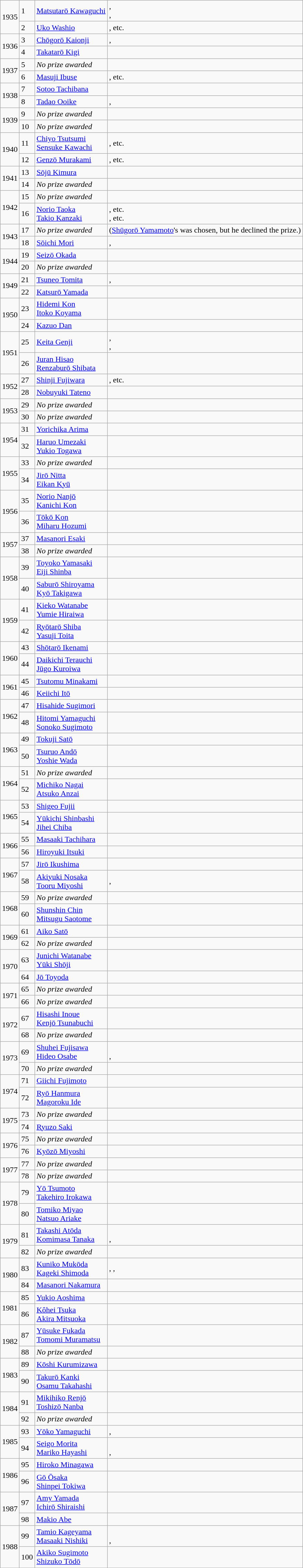<table class='wikitable'>
<tr>
<td rowspan=2>1935</td>
<td>1</td>
<td><a href='#'>Matsutarō Kawaguchi</a></td>
<td>,<br>,<br></td>
</tr>
<tr>
<td>2</td>
<td><a href='#'>Uko Washio</a></td>
<td>, etc.</td>
</tr>
<tr>
<td rowspan=2>1936</td>
<td>3</td>
<td><a href='#'>Chōgorō Kaionji</a></td>
<td>,<br></td>
</tr>
<tr>
<td>4</td>
<td><a href='#'>Takatarō Kigi</a></td>
<td></td>
</tr>
<tr>
<td rowspan=2>1937</td>
<td>5</td>
<td><em>No prize awarded</em></td>
<td></td>
</tr>
<tr>
<td>6</td>
<td><a href='#'>Masuji Ibuse</a></td>
<td>, etc.</td>
</tr>
<tr>
<td rowspan=2>1938</td>
<td>7</td>
<td><a href='#'>Sotoo Tachibana</a></td>
<td></td>
</tr>
<tr>
<td>8</td>
<td><a href='#'>Tadao Ooike</a></td>
<td>,<br></td>
</tr>
<tr>
<td rowspan=2>1939</td>
<td>9</td>
<td><em>No prize awarded</em></td>
<td></td>
</tr>
<tr>
<td>10</td>
<td><em>No prize awarded</em></td>
<td></td>
</tr>
<tr>
<td rowspan=2>1940</td>
<td>11</td>
<td><a href='#'>Chiyo Tsutsumi</a><br><a href='#'>Sensuke Kawachi</a></td>
<td>, etc.<br></td>
</tr>
<tr>
<td>12</td>
<td><a href='#'>Genzō Murakami</a></td>
<td>, etc.</td>
</tr>
<tr>
<td rowspan=2>1941</td>
<td>13</td>
<td><a href='#'>Sōjū Kimura</a></td>
<td></td>
</tr>
<tr>
<td>14</td>
<td><em>No prize awarded</em></td>
<td></td>
</tr>
<tr>
<td rowspan=2>1942</td>
<td>15</td>
<td><em>No prize awarded</em></td>
<td></td>
</tr>
<tr>
<td>16</td>
<td><a href='#'>Norio Taoka</a><br><a href='#'>Takio Kanzaki</a></td>
<td>, etc.<br>, etc.</td>
</tr>
<tr>
<td rowspan=2>1943</td>
<td>17</td>
<td><em>No prize awarded</em></td>
<td>(<a href='#'>Shūgorō Yamamoto</a>'s  was chosen, but he declined the prize.)</td>
</tr>
<tr>
<td>18</td>
<td><a href='#'>Sōichi Mori</a></td>
<td>,<br></td>
</tr>
<tr>
<td rowspan=2>1944</td>
<td>19</td>
<td><a href='#'>Seizō Okada</a></td>
<td></td>
</tr>
<tr>
<td>20</td>
<td><em>No prize awarded</em></td>
<td></td>
</tr>
<tr>
<td rowspan=2>1949</td>
<td>21</td>
<td><a href='#'>Tsuneo Tomita</a></td>
<td>,<br></td>
</tr>
<tr>
<td>22</td>
<td><a href='#'>Katsurō Yamada</a></td>
<td></td>
</tr>
<tr>
<td rowspan=2>1950</td>
<td>23</td>
<td><a href='#'>Hidemi Kon</a><br><a href='#'>Itoko Koyama</a></td>
<td><br></td>
</tr>
<tr>
<td>24</td>
<td><a href='#'>Kazuo Dan</a></td>
<td><br></td>
</tr>
<tr>
<td rowspan=2>1951</td>
<td>25</td>
<td><a href='#'>Keita Genji</a></td>
<td>,<br>,<br></td>
</tr>
<tr>
<td>26</td>
<td><a href='#'>Juran Hisao</a><br><a href='#'>Renzaburō Shibata</a></td>
<td><br></td>
</tr>
<tr>
<td rowspan=2>1952</td>
<td>27</td>
<td><a href='#'>Shinji Fujiwara</a></td>
<td>, etc.</td>
</tr>
<tr>
<td>28</td>
<td><a href='#'>Nobuyuki Tateno</a></td>
<td></td>
</tr>
<tr>
<td rowspan=2>1953</td>
<td>29</td>
<td><em>No prize awarded</em></td>
<td></td>
</tr>
<tr>
<td>30</td>
<td><em>No prize awarded</em></td>
<td></td>
</tr>
<tr>
<td rowspan=2>1954</td>
<td>31</td>
<td><a href='#'>Yorichika Arima</a></td>
<td></td>
</tr>
<tr>
<td>32</td>
<td><a href='#'>Haruo Umezaki</a><br><a href='#'>Yukio Togawa</a></td>
<td><br></td>
</tr>
<tr>
<td rowspan=2>1955</td>
<td>33</td>
<td><em>No prize awarded</em></td>
<td></td>
</tr>
<tr>
<td>34</td>
<td><a href='#'>Jirō Nitta</a><br><a href='#'>Eikan Kyū</a></td>
<td><br></td>
</tr>
<tr>
<td rowspan=2>1956</td>
<td>35</td>
<td><a href='#'>Norio Nanjō</a><br><a href='#'>Kanichi Kon</a></td>
<td><br></td>
</tr>
<tr>
<td>36</td>
<td><a href='#'>Tōkō Kon</a><br><a href='#'>Miharu Hozumi</a></td>
<td><br></td>
</tr>
<tr>
<td rowspan=2>1957</td>
<td>37</td>
<td><a href='#'>Masanori Esaki</a></td>
<td></td>
</tr>
<tr>
<td>38</td>
<td><em>No prize awarded</em></td>
<td></td>
</tr>
<tr>
<td rowspan=2>1958</td>
<td>39</td>
<td><a href='#'>Toyoko Yamasaki</a><br><a href='#'>Eiji Shinba</a></td>
<td><br></td>
</tr>
<tr>
<td>40</td>
<td><a href='#'>Saburō Shiroyama</a><br><a href='#'>Kyō Takigawa</a></td>
<td><br></td>
</tr>
<tr>
<td rowspan=2>1959</td>
<td>41</td>
<td><a href='#'>Kieko Watanabe</a><br><a href='#'>Yumie Hiraiwa</a></td>
<td><br></td>
</tr>
<tr>
<td>42</td>
<td><a href='#'>Ryōtarō Shiba</a><br><a href='#'>Yasuji Toita</a></td>
<td><br></td>
</tr>
<tr>
<td rowspan=2>1960</td>
<td>43</td>
<td><a href='#'>Shōtarō Ikenami</a></td>
<td></td>
</tr>
<tr>
<td>44</td>
<td><a href='#'>Daikichi Terauchi</a><br><a href='#'>Jūgo Kuroiwa</a></td>
<td><br></td>
</tr>
<tr>
<td rowspan=2>1961</td>
<td>45</td>
<td><a href='#'>Tsutomu Minakami</a></td>
<td></td>
</tr>
<tr>
<td>46</td>
<td><a href='#'>Keiichi Itō</a></td>
<td></td>
</tr>
<tr>
<td rowspan=2>1962</td>
<td>47</td>
<td><a href='#'>Hisahide Sugimori</a></td>
<td></td>
</tr>
<tr>
<td>48</td>
<td><a href='#'>Hitomi Yamaguchi</a><br><a href='#'>Sonoko Sugimoto</a></td>
<td><br></td>
</tr>
<tr>
<td rowspan=2>1963</td>
<td>49</td>
<td><a href='#'>Tokuji Satō</a></td>
<td></td>
</tr>
<tr>
<td>50</td>
<td><a href='#'>Tsuruo Andō</a><br><a href='#'>Yoshie Wada</a></td>
<td><br></td>
</tr>
<tr>
<td rowspan=2>1964</td>
<td>51</td>
<td><em>No prize awarded</em></td>
<td></td>
</tr>
<tr>
<td>52</td>
<td><a href='#'>Michiko Nagai</a><br><a href='#'>Atsuko Anzai</a></td>
<td><br></td>
</tr>
<tr>
<td rowspan=2>1965</td>
<td>53</td>
<td><a href='#'>Shigeo Fujii</a></td>
<td></td>
</tr>
<tr>
<td>54</td>
<td><a href='#'>Yūkichi Shinbashi</a><br><a href='#'>Jihei Chiba</a></td>
<td><br></td>
</tr>
<tr>
<td rowspan=2>1966</td>
<td>55</td>
<td><a href='#'>Masaaki Tachihara</a></td>
<td></td>
</tr>
<tr>
<td>56</td>
<td><a href='#'>Hiroyuki Itsuki</a></td>
<td></td>
</tr>
<tr>
<td rowspan=2>1967</td>
<td>57</td>
<td><a href='#'>Jirō Ikushima</a></td>
<td></td>
</tr>
<tr>
<td>58</td>
<td><a href='#'>Akiyuki Nosaka</a><br><a href='#'>Tooru Miyoshi</a></td>
<td>, <br></td>
</tr>
<tr>
<td rowspan=2>1968</td>
<td>59</td>
<td><em>No prize awarded</em></td>
<td></td>
</tr>
<tr>
<td>60</td>
<td><a href='#'>Shunshin Chin</a><br><a href='#'>Mitsugu Saotome</a></td>
<td><br></td>
</tr>
<tr>
<td rowspan=2>1969</td>
<td>61</td>
<td><a href='#'>Aiko Satō</a></td>
<td></td>
</tr>
<tr>
<td>62</td>
<td><em>No prize awarded</em></td>
<td></td>
</tr>
<tr>
<td rowspan=2>1970</td>
<td>63</td>
<td><a href='#'>Junichi Watanabe</a><br><a href='#'>Yūki Shōji</a></td>
<td><br></td>
</tr>
<tr>
<td>64</td>
<td><a href='#'>Jō Toyoda</a></td>
<td></td>
</tr>
<tr>
<td rowspan=2>1971</td>
<td>65</td>
<td><em>No prize awarded</em></td>
<td></td>
</tr>
<tr>
<td>66</td>
<td><em>No prize awarded</em></td>
<td></td>
</tr>
<tr>
<td rowspan=2>1972</td>
<td>67</td>
<td><a href='#'>Hisashi Inoue</a><br><a href='#'>Kenjō Tsunabuchi</a></td>
<td><br></td>
</tr>
<tr>
<td>68</td>
<td><em>No prize awarded</em></td>
<td></td>
</tr>
<tr>
<td rowspan=2>1973</td>
<td>69</td>
<td><a href='#'>Shuhei Fujisawa</a><br><a href='#'>Hideo Osabe</a></td>
<td><br>, </td>
</tr>
<tr>
<td>70</td>
<td><em>No prize awarded</em></td>
<td></td>
</tr>
<tr>
<td rowspan=2>1974</td>
<td>71</td>
<td><a href='#'>Giichi Fujimoto</a></td>
<td></td>
</tr>
<tr>
<td>72</td>
<td><a href='#'>Ryō Hanmura</a><br><a href='#'>Magoroku Ide</a></td>
<td><br></td>
</tr>
<tr>
<td rowspan=2>1975</td>
<td>73</td>
<td><em>No prize awarded</em></td>
<td></td>
</tr>
<tr>
<td>74</td>
<td><a href='#'>Ryuzo Saki</a></td>
<td></td>
</tr>
<tr>
<td rowspan=2>1976</td>
<td>75</td>
<td><em>No prize awarded</em></td>
<td></td>
</tr>
<tr>
<td>76</td>
<td><a href='#'>Kyōzō Miyoshi</a></td>
<td></td>
</tr>
<tr>
<td rowspan=2>1977</td>
<td>77</td>
<td><em>No prize awarded</em></td>
<td></td>
</tr>
<tr>
<td>78</td>
<td><em>No prize awarded</em></td>
<td></td>
</tr>
<tr>
<td rowspan=2>1978</td>
<td>79</td>
<td><a href='#'>Yō Tsumoto</a><br><a href='#'>Takehiro Irokawa</a></td>
<td><br></td>
</tr>
<tr>
<td>80</td>
<td><a href='#'>Tomiko Miyao</a><br><a href='#'>Natsuo Ariake</a></td>
<td><br></td>
</tr>
<tr>
<td rowspan=2>1979</td>
<td>81</td>
<td><a href='#'>Takashi Atōda</a><br><a href='#'>Komimasa Tanaka</a></td>
<td><br>, </td>
</tr>
<tr>
<td>82</td>
<td><em>No prize awarded</em></td>
<td></td>
</tr>
<tr>
<td rowspan=2>1980</td>
<td>83</td>
<td><a href='#'>Kuniko Mukōda</a><br><a href='#'>Kageki Shimoda</a></td>
<td>, , <br></td>
</tr>
<tr>
<td>84</td>
<td><a href='#'>Masanori Nakamura</a></td>
<td></td>
</tr>
<tr>
<td rowspan=2>1981</td>
<td>85</td>
<td><a href='#'>Yukio Aoshima</a></td>
<td></td>
</tr>
<tr>
<td>86</td>
<td><a href='#'>Kôhei Tsuka</a><br><a href='#'>Akira Mitsuoka</a></td>
<td><br></td>
</tr>
<tr>
<td rowspan=2>1982</td>
<td>87</td>
<td><a href='#'>Yūsuke Fukada</a><br><a href='#'>Tomomi Muramatsu</a></td>
<td><br></td>
</tr>
<tr>
<td>88</td>
<td><em>No prize awarded</em></td>
<td></td>
</tr>
<tr>
<td rowspan=2>1983</td>
<td>89</td>
<td><a href='#'>Kōshi Kurumizawa</a></td>
<td></td>
</tr>
<tr>
<td>90</td>
<td><a href='#'>Takurō Kanki</a><br><a href='#'>Osamu Takahashi</a></td>
<td><br></td>
</tr>
<tr>
<td rowspan=2>1984</td>
<td>91</td>
<td><a href='#'>Mikihiko Renjō</a><br><a href='#'>Toshizō Nanba</a></td>
<td><br></td>
</tr>
<tr>
<td>92</td>
<td><em>No prize awarded</em></td>
<td></td>
</tr>
<tr>
<td rowspan=2>1985</td>
<td>93</td>
<td><a href='#'>Yōko Yamaguchi</a></td>
<td>,<br></td>
</tr>
<tr>
<td>94</td>
<td><a href='#'>Seigo Morita</a><br><a href='#'>Mariko Hayashi</a></td>
<td><br>, </td>
</tr>
<tr>
<td rowspan=2>1986</td>
<td>95</td>
<td><a href='#'>Hiroko Minagawa</a></td>
<td></td>
</tr>
<tr>
<td>96</td>
<td><a href='#'>Gō Ōsaka</a><br><a href='#'>Shinpei Tokiwa</a></td>
<td><br></td>
</tr>
<tr>
<td rowspan=2>1987</td>
<td>97</td>
<td><a href='#'>Amy Yamada</a><br><a href='#'>Ichirō Shiraishi</a></td>
<td><br></td>
</tr>
<tr>
<td>98</td>
<td><a href='#'>Makio Abe</a></td>
<td></td>
</tr>
<tr>
<td rowspan=2>1988</td>
<td>99</td>
<td><a href='#'>Tamio Kageyama</a><br><a href='#'>Masaaki Nishiki</a></td>
<td><br>, </td>
</tr>
<tr>
<td>100</td>
<td><a href='#'>Akiko Sugimoto</a><br><a href='#'>Shizuko Tōdō</a></td>
<td><br></td>
</tr>
<tr>
</tr>
</table>
